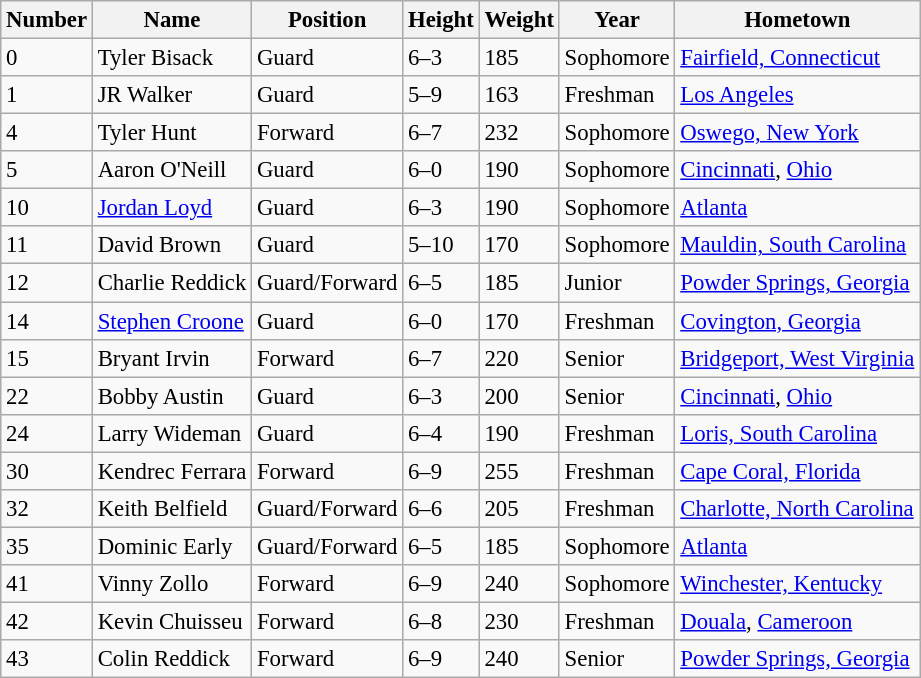<table class="wikitable" style="font-size: 95%;">
<tr>
<th>Number</th>
<th>Name</th>
<th>Position</th>
<th>Height</th>
<th>Weight</th>
<th>Year</th>
<th>Hometown</th>
</tr>
<tr>
<td>0</td>
<td>Tyler Bisack</td>
<td>Guard</td>
<td>6–3</td>
<td>185</td>
<td>Sophomore</td>
<td><a href='#'>Fairfield, Connecticut</a></td>
</tr>
<tr>
<td>1</td>
<td>JR Walker</td>
<td>Guard</td>
<td>5–9</td>
<td>163</td>
<td>Freshman</td>
<td><a href='#'>Los Angeles</a></td>
</tr>
<tr>
<td>4</td>
<td>Tyler Hunt</td>
<td>Forward</td>
<td>6–7</td>
<td>232</td>
<td>Sophomore</td>
<td><a href='#'>Oswego, New York</a></td>
</tr>
<tr>
<td>5</td>
<td>Aaron O'Neill</td>
<td>Guard</td>
<td>6–0</td>
<td>190</td>
<td>Sophomore</td>
<td><a href='#'>Cincinnati</a>, <a href='#'>Ohio</a></td>
</tr>
<tr>
<td>10</td>
<td><a href='#'>Jordan Loyd</a></td>
<td>Guard</td>
<td>6–3</td>
<td>190</td>
<td>Sophomore</td>
<td><a href='#'>Atlanta</a></td>
</tr>
<tr>
<td>11</td>
<td>David Brown</td>
<td>Guard</td>
<td>5–10</td>
<td>170</td>
<td>Sophomore</td>
<td><a href='#'>Mauldin, South Carolina</a></td>
</tr>
<tr>
<td>12</td>
<td>Charlie Reddick</td>
<td>Guard/Forward</td>
<td>6–5</td>
<td>185</td>
<td>Junior</td>
<td><a href='#'>Powder Springs, Georgia</a></td>
</tr>
<tr>
<td>14</td>
<td><a href='#'>Stephen Croone</a></td>
<td>Guard</td>
<td>6–0</td>
<td>170</td>
<td>Freshman</td>
<td><a href='#'>Covington, Georgia</a></td>
</tr>
<tr>
<td>15</td>
<td>Bryant Irvin</td>
<td>Forward</td>
<td>6–7</td>
<td>220</td>
<td>Senior</td>
<td><a href='#'>Bridgeport, West Virginia</a></td>
</tr>
<tr>
<td>22</td>
<td>Bobby Austin</td>
<td>Guard</td>
<td>6–3</td>
<td>200</td>
<td>Senior</td>
<td><a href='#'>Cincinnati</a>, <a href='#'>Ohio</a></td>
</tr>
<tr>
<td>24</td>
<td>Larry Wideman</td>
<td>Guard</td>
<td>6–4</td>
<td>190</td>
<td>Freshman</td>
<td><a href='#'>Loris, South Carolina</a></td>
</tr>
<tr>
<td>30</td>
<td>Kendrec Ferrara</td>
<td>Forward</td>
<td>6–9</td>
<td>255</td>
<td>Freshman</td>
<td><a href='#'>Cape Coral, Florida</a></td>
</tr>
<tr>
<td>32</td>
<td>Keith Belfield</td>
<td>Guard/Forward</td>
<td>6–6</td>
<td>205</td>
<td>Freshman</td>
<td><a href='#'>Charlotte, North Carolina</a></td>
</tr>
<tr>
<td>35</td>
<td>Dominic Early</td>
<td>Guard/Forward</td>
<td>6–5</td>
<td>185</td>
<td>Sophomore</td>
<td><a href='#'>Atlanta</a></td>
</tr>
<tr>
<td>41</td>
<td>Vinny Zollo</td>
<td>Forward</td>
<td>6–9</td>
<td>240</td>
<td>Sophomore</td>
<td><a href='#'>Winchester, Kentucky</a></td>
</tr>
<tr>
<td>42</td>
<td>Kevin Chuisseu</td>
<td>Forward</td>
<td>6–8</td>
<td>230</td>
<td>Freshman</td>
<td><a href='#'>Douala</a>, <a href='#'>Cameroon</a></td>
</tr>
<tr>
<td>43</td>
<td>Colin Reddick</td>
<td>Forward</td>
<td>6–9</td>
<td>240</td>
<td>Senior</td>
<td><a href='#'>Powder Springs, Georgia</a></td>
</tr>
</table>
